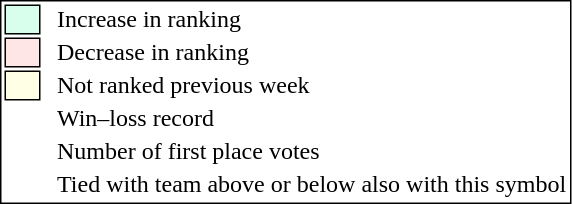<table style="border:1px solid black;">
<tr>
<td style="background:#D8FFEB; width:20px; border:1px solid black;"></td>
<td> </td>
<td>Increase in ranking</td>
</tr>
<tr>
<td style="background:#FFE6E6; width:20px; border:1px solid black;"></td>
<td> </td>
<td>Decrease in ranking</td>
</tr>
<tr>
<td style="background:#FFFFE6; width:20px; border:1px solid black;"></td>
<td> </td>
<td>Not ranked previous week</td>
</tr>
<tr>
<td></td>
<td> </td>
<td>Win–loss record</td>
</tr>
<tr>
<td></td>
<td> </td>
<td>Number of first place votes</td>
</tr>
<tr>
<td></td>
<td></td>
<td>Tied with team above or below also with this symbol</td>
</tr>
</table>
